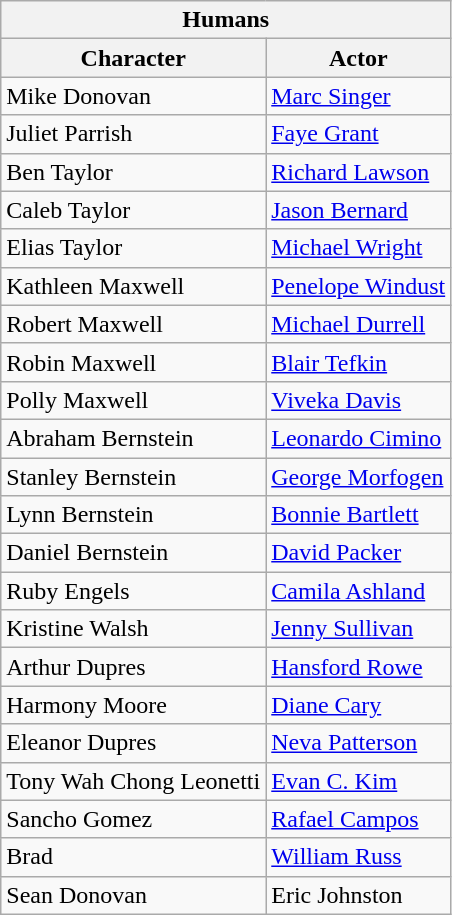<table class="wikitable">
<tr>
<th colspan=2>Humans</th>
</tr>
<tr>
<th>Character</th>
<th>Actor</th>
</tr>
<tr>
<td>Mike Donovan</td>
<td><a href='#'>Marc Singer</a></td>
</tr>
<tr>
<td>Juliet Parrish</td>
<td><a href='#'>Faye Grant</a></td>
</tr>
<tr>
<td>Ben Taylor</td>
<td><a href='#'>Richard Lawson</a></td>
</tr>
<tr>
<td>Caleb Taylor</td>
<td><a href='#'>Jason Bernard</a></td>
</tr>
<tr>
<td>Elias Taylor</td>
<td><a href='#'>Michael Wright</a></td>
</tr>
<tr>
<td>Kathleen Maxwell</td>
<td><a href='#'>Penelope Windust</a></td>
</tr>
<tr>
<td>Robert Maxwell</td>
<td><a href='#'>Michael Durrell</a></td>
</tr>
<tr>
<td>Robin Maxwell</td>
<td><a href='#'>Blair Tefkin</a></td>
</tr>
<tr>
<td>Polly Maxwell</td>
<td><a href='#'>Viveka Davis</a></td>
</tr>
<tr>
<td>Abraham Bernstein</td>
<td><a href='#'>Leonardo Cimino</a></td>
</tr>
<tr>
<td>Stanley Bernstein</td>
<td><a href='#'>George Morfogen</a></td>
</tr>
<tr>
<td>Lynn Bernstein</td>
<td><a href='#'>Bonnie Bartlett</a></td>
</tr>
<tr>
<td>Daniel Bernstein</td>
<td><a href='#'>David Packer</a></td>
</tr>
<tr>
<td>Ruby Engels</td>
<td><a href='#'>Camila Ashland</a></td>
</tr>
<tr>
<td>Kristine Walsh</td>
<td><a href='#'>Jenny Sullivan</a></td>
</tr>
<tr>
<td>Arthur Dupres</td>
<td><a href='#'>Hansford Rowe</a></td>
</tr>
<tr>
<td>Harmony Moore</td>
<td><a href='#'>Diane Cary</a></td>
</tr>
<tr>
<td>Eleanor Dupres</td>
<td><a href='#'>Neva Patterson</a></td>
</tr>
<tr>
<td>Tony Wah Chong Leonetti</td>
<td><a href='#'>Evan C. Kim</a></td>
</tr>
<tr>
<td>Sancho Gomez</td>
<td><a href='#'>Rafael Campos</a></td>
</tr>
<tr>
<td>Brad</td>
<td><a href='#'>William Russ</a></td>
</tr>
<tr>
<td>Sean Donovan</td>
<td>Eric Johnston </td>
</tr>
</table>
